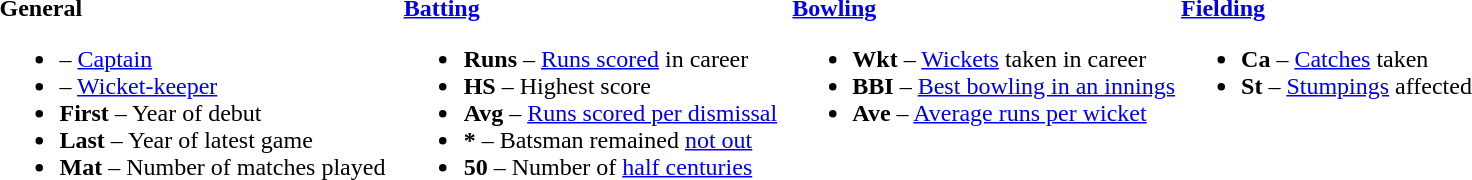<table>
<tr>
<td valign="top" style="width:26%"><br><strong>General</strong><ul><li> – <a href='#'>Captain</a></li><li> – <a href='#'>Wicket-keeper</a></li><li><strong>First</strong> – Year of debut</li><li><strong>Last</strong> – Year of latest game</li><li><strong>Mat</strong> – Number of matches played</li></ul></td>
<td valign="top" style="width:25%"><br><strong><a href='#'>Batting</a></strong><ul><li><strong>Runs</strong> – <a href='#'>Runs scored</a> in career</li><li><strong>HS</strong> – Highest score</li><li><strong>Avg</strong> – <a href='#'>Runs scored per dismissal</a></li><li><strong>*</strong> – Batsman remained <a href='#'>not out</a></li><li><strong>50</strong> – Number of <a href='#'>half centuries</a></li></ul></td>
<td valign="top" style="width:25%"><br><strong><a href='#'>Bowling</a></strong><ul><li><strong>Wkt</strong> – <a href='#'>Wickets</a> taken in career</li><li><strong>BBI</strong> – <a href='#'>Best bowling in an innings</a></li><li><strong>Ave</strong> – <a href='#'>Average runs per wicket</a></li></ul></td>
<td valign="top" style="width:24%"><br><strong><a href='#'>Fielding</a></strong><ul><li><strong>Ca</strong> – <a href='#'>Catches</a> taken</li><li><strong>St</strong> – <a href='#'>Stumpings</a> affected</li></ul></td>
</tr>
</table>
